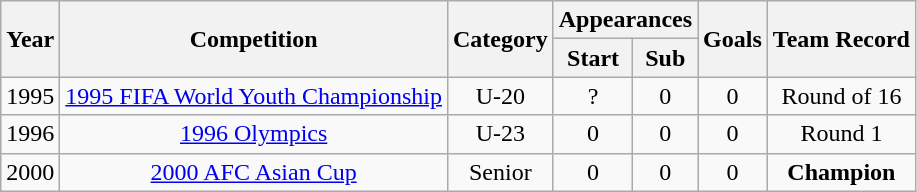<table class="wikitable" style="text-align: center;">
<tr>
<th rowspan="2">Year</th>
<th rowspan="2">Competition</th>
<th rowspan="2">Category</th>
<th colspan="2">Appearances</th>
<th rowspan="2">Goals</th>
<th rowspan="2">Team Record</th>
</tr>
<tr>
<th>Start</th>
<th>Sub</th>
</tr>
<tr>
<td>1995</td>
<td><a href='#'>1995 FIFA World Youth Championship</a></td>
<td>U-20</td>
<td>?</td>
<td>0</td>
<td>0</td>
<td>Round of 16</td>
</tr>
<tr>
<td>1996</td>
<td><a href='#'>1996 Olympics</a></td>
<td>U-23</td>
<td>0</td>
<td>0</td>
<td>0</td>
<td>Round 1</td>
</tr>
<tr>
<td>2000</td>
<td><a href='#'>2000 AFC Asian Cup</a></td>
<td>Senior</td>
<td>0</td>
<td>0</td>
<td>0</td>
<td><strong>Champion</strong></td>
</tr>
</table>
